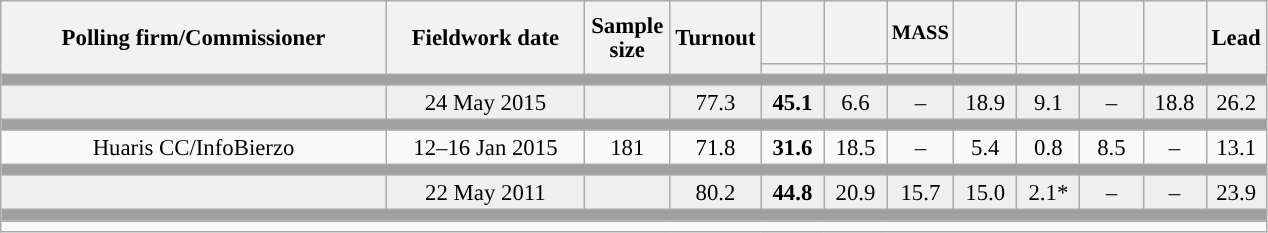<table class="wikitable collapsible collapsed" style="text-align:center; font-size:95%; line-height:16px;">
<tr style="height:42px;">
<th style="width:250px;" rowspan="2">Polling firm/Commissioner</th>
<th style="width:125px;" rowspan="2">Fieldwork date</th>
<th style="width:50px;" rowspan="2">Sample size</th>
<th style="width:45px;" rowspan="2">Turnout</th>
<th style="width:35px;"></th>
<th style="width:35px;"></th>
<th style="width:35px; font-size:90%;">MASS</th>
<th style="width:35px;"></th>
<th style="width:35px;"></th>
<th style="width:35px;"></th>
<th style="width:35px;"></th>
<th style="width:30px;" rowspan="2">Lead</th>
</tr>
<tr>
<th style="color:inherit;background:"></th>
<th style="color:inherit;background:"></th>
<th style="color:inherit;background:"></th>
<th style="color:inherit;background:"></th>
<th style="color:inherit;background:"></th>
<th style="color:inherit;background:"></th>
<th style="color:inherit;background:"></th>
</tr>
<tr>
<td colspan="12" style="background:#A0A0A0"></td>
</tr>
<tr style="background:#EFEFEF;">
<td><strong></strong></td>
<td>24 May 2015</td>
<td></td>
<td>77.3</td>
<td><strong>45.1</strong><br></td>
<td>6.6<br></td>
<td>–</td>
<td>18.9<br></td>
<td>9.1<br></td>
<td>–</td>
<td>18.8<br></td>
<td style="background:">26.2</td>
</tr>
<tr>
<td colspan="12" style="background:#A0A0A0"></td>
</tr>
<tr>
<td>Huaris CC/InfoBierzo</td>
<td>12–16 Jan 2015</td>
<td>181</td>
<td>71.8</td>
<td><strong>31.6</strong></td>
<td>18.5</td>
<td>–</td>
<td>5.4</td>
<td>0.8</td>
<td>8.5</td>
<td>–</td>
<td style="background:">13.1</td>
</tr>
<tr>
<td colspan="12" style="background:#A0A0A0"></td>
</tr>
<tr style="background:#EFEFEF;">
<td><strong></strong></td>
<td>22 May 2011</td>
<td></td>
<td>80.2</td>
<td><strong>44.8</strong><br></td>
<td>20.9<br></td>
<td>15.7<br></td>
<td>15.0<br></td>
<td>2.1*<br></td>
<td>–</td>
<td>–</td>
<td style="background:">23.9</td>
</tr>
<tr>
<td colspan="12" style="background:#A0A0A0"></td>
</tr>
<tr>
<td align="left" colspan="12"></td>
</tr>
</table>
